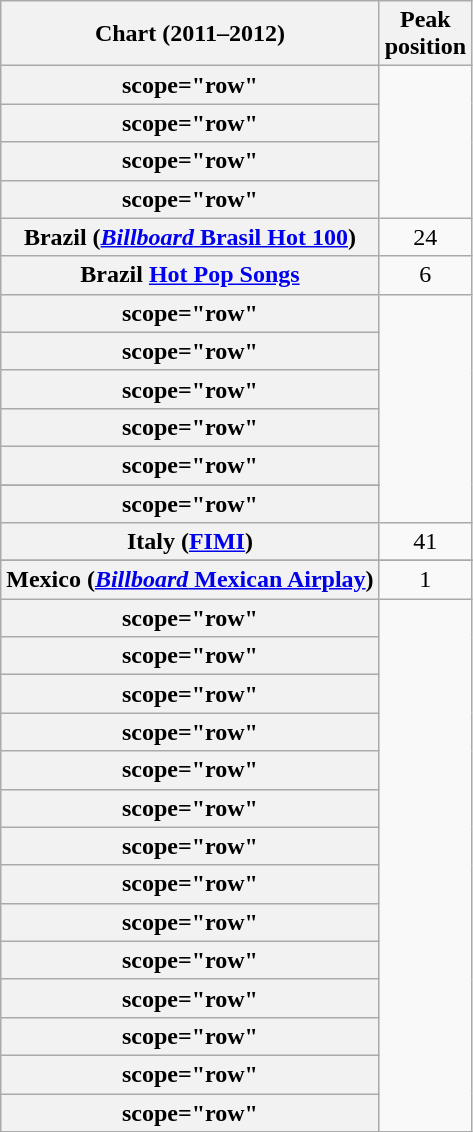<table class="wikitable sortable plainrowheaders" style="text-align:center">
<tr>
<th scope="col">Chart (2011–2012)</th>
<th scope="col">Peak<br>position</th>
</tr>
<tr>
<th>scope="row"</th>
</tr>
<tr>
<th>scope="row"</th>
</tr>
<tr>
<th>scope="row"</th>
</tr>
<tr>
<th>scope="row"</th>
</tr>
<tr>
<th scope="row">Brazil (<a href='#'><em>Billboard</em> Brasil Hot 100</a>)</th>
<td style="text-align:center;">24</td>
</tr>
<tr>
<th scope="row">Brazil <a href='#'>Hot Pop Songs</a></th>
<td style="text-align:center;">6</td>
</tr>
<tr>
<th>scope="row"</th>
</tr>
<tr>
<th>scope="row"</th>
</tr>
<tr>
<th>scope="row"</th>
</tr>
<tr>
<th>scope="row"</th>
</tr>
<tr>
<th>scope="row"</th>
</tr>
<tr>
</tr>
<tr>
<th>scope="row" </th>
</tr>
<tr>
<th scope="row">Italy (<a href='#'>FIMI</a>)</th>
<td style="text-align:center;">41</td>
</tr>
<tr>
</tr>
<tr>
<th scope="row">Mexico (<a href='#'><em>Billboard</em> Mexican Airplay</a>)</th>
<td style="text-align:center;">1</td>
</tr>
<tr>
<th>scope="row"</th>
</tr>
<tr>
<th>scope="row"</th>
</tr>
<tr>
<th>scope="row"</th>
</tr>
<tr>
<th>scope="row"</th>
</tr>
<tr>
<th>scope="row"</th>
</tr>
<tr>
<th>scope="row"</th>
</tr>
<tr>
<th>scope="row"</th>
</tr>
<tr>
<th>scope="row"</th>
</tr>
<tr>
<th>scope="row"</th>
</tr>
<tr>
<th>scope="row"</th>
</tr>
<tr>
<th>scope="row"</th>
</tr>
<tr>
<th>scope="row"</th>
</tr>
<tr>
<th>scope="row"</th>
</tr>
<tr>
<th>scope="row"</th>
</tr>
</table>
